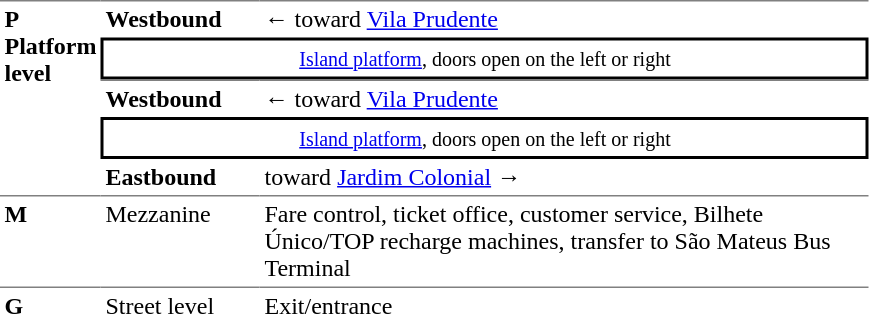<table table border=0 cellspacing=0 cellpadding=3>
<tr>
<td style="border-top:solid 1px gray;border-bottom:solid 1px gray;vertical-align:top;" rowspan=6><strong>P<br>Platform level</strong></td>
</tr>
<tr>
<td style="border-top:solid 1px gray;"><span><strong>Westbound</strong></span></td>
<td style="border-top:solid 1px gray;">←  toward <a href='#'>Vila Prudente</a></td>
</tr>
<tr>
<td style="border-top:solid 2px black;border-right:solid 2px black;border-left:solid 2px black;border-bottom:solid 2px black;text-align:center;" colspan=5><small><a href='#'>Island platform</a>, doors open on the left or right</small></td>
</tr>
<tr>
<td style="border-top:solid 1px gray;"><span><strong>Westbound</strong></span></td>
<td style="border-top:solid 1px gray;">←  toward <a href='#'>Vila Prudente</a></td>
</tr>
<tr>
<td style="border-top:solid 2px black;border-right:solid 2px black;border-left:solid 2px black;border-bottom:solid 2px black;text-align:center;" colspan=5><small><a href='#'>Island platform</a>, doors open on the left or right</small></td>
</tr>
<tr>
<td style="border-bottom:solid 1px gray;"><span><strong>Eastbound</strong></span></td>
<td style="border-bottom:solid 1px gray;"> toward <a href='#'>Jardim Colonial</a> →</td>
</tr>
<tr>
<td style="vertical-align:top;"><strong>M</strong></td>
<td style="vertical-align:top;">Mezzanine</td>
<td style="vertical-align:top;">Fare control, ticket office, customer service, Bilhete Único/TOP recharge machines, transfer to São Mateus Bus Terminal</td>
</tr>
<tr>
<td style="border-top:solid 1px gray;vertical-align:top;" width=50><strong>G</strong></td>
<td style="border-top:solid 1px gray;vertical-align:top;" width=100>Street level</td>
<td style="border-top:solid 1px gray;vertical-align:top;" width=400>Exit/entrance</td>
</tr>
</table>
